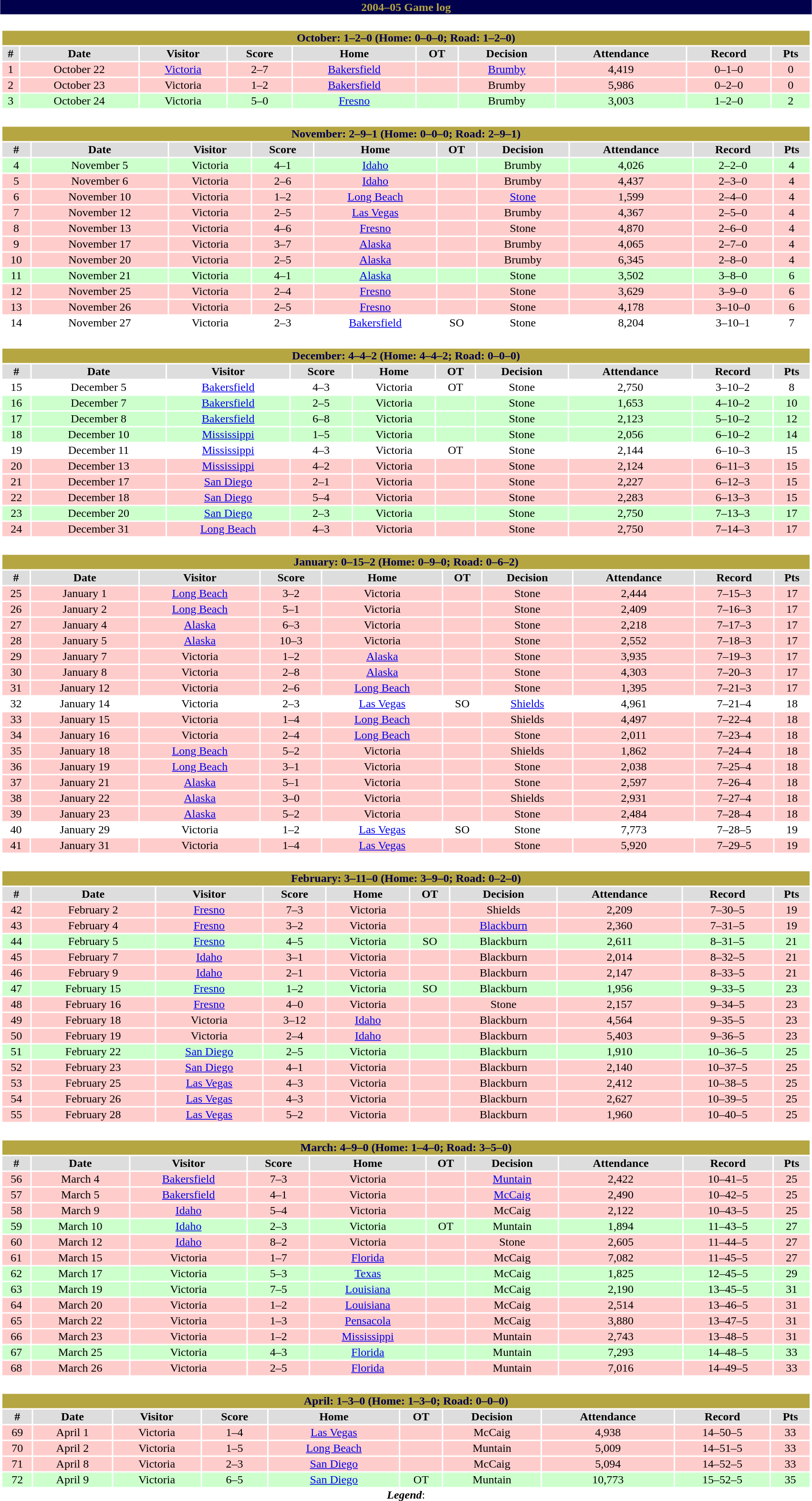<table class="toccolours" width=90% style="clear:both; margin:1.5em auto; text-align:center;">
<tr>
<th colspan=11 style="background:#00004D; color:#B5A642;">2004–05 Game log</th>
</tr>
<tr>
<td colspan=11><br><table class="toccolours collapsible collapsed" width=100%>
<tr>
<th colspan=11 style="background:#B5A642; color:#00004D;">October: 1–2–0 (Home: 0–0–0; Road: 1–2–0)</th>
</tr>
<tr align="center" bgcolor="#dddddd">
<th>#</th>
<th>Date</th>
<th>Visitor</th>
<th>Score</th>
<th>Home</th>
<th>OT</th>
<th>Decision</th>
<th>Attendance</th>
<th>Record</th>
<th>Pts</th>
</tr>
<tr align="center" bgcolor="ffcccc">
<td>1</td>
<td>October 22</td>
<td><a href='#'>Victoria</a></td>
<td>2–7</td>
<td><a href='#'>Bakersfield</a></td>
<td></td>
<td><a href='#'>Brumby</a></td>
<td>4,419</td>
<td>0–1–0</td>
<td>0</td>
</tr>
<tr align="center" bgcolor="ffcccc">
<td>2</td>
<td>October 23</td>
<td>Victoria</td>
<td>1–2</td>
<td><a href='#'>Bakersfield</a></td>
<td></td>
<td>Brumby</td>
<td>5,986</td>
<td>0–2–0</td>
<td>0</td>
</tr>
<tr align="center" bgcolor="ccffcc">
<td>3</td>
<td>October 24</td>
<td>Victoria</td>
<td>5–0</td>
<td><a href='#'>Fresno</a></td>
<td></td>
<td>Brumby</td>
<td>3,003</td>
<td>1–2–0</td>
<td>2</td>
</tr>
</table>
</td>
</tr>
<tr>
<td colspan=11><br><table class="toccolours collapsible collapsed" width=100%>
<tr>
<th colspan=10 style="background:#B5A642; color:#00004D;">November: 2–9–1 (Home: 0–0–0; Road: 2–9–1)</th>
</tr>
<tr align="center" bgcolor="#dddddd">
<th>#</th>
<th>Date</th>
<th>Visitor</th>
<th>Score</th>
<th>Home</th>
<th>OT</th>
<th>Decision</th>
<th>Attendance</th>
<th>Record</th>
<th>Pts</th>
</tr>
<tr align="center" bgcolor="ccffcc">
<td>4</td>
<td>November 5</td>
<td>Victoria</td>
<td>4–1</td>
<td><a href='#'>Idaho</a></td>
<td></td>
<td>Brumby</td>
<td>4,026</td>
<td>2–2–0</td>
<td>4</td>
</tr>
<tr align="center" bgcolor="ffcccc">
<td>5</td>
<td>November 6</td>
<td>Victoria</td>
<td>2–6</td>
<td><a href='#'>Idaho</a></td>
<td></td>
<td>Brumby</td>
<td>4,437</td>
<td>2–3–0</td>
<td>4</td>
</tr>
<tr align="center" bgcolor="ffcccc">
<td>6</td>
<td>November 10</td>
<td>Victoria</td>
<td>1–2</td>
<td><a href='#'>Long Beach</a></td>
<td></td>
<td><a href='#'>Stone</a></td>
<td>1,599</td>
<td>2–4–0</td>
<td>4</td>
</tr>
<tr align="center" bgcolor="ffcccc">
<td>7</td>
<td>November 12</td>
<td>Victoria</td>
<td>2–5</td>
<td><a href='#'>Las Vegas</a></td>
<td></td>
<td>Brumby</td>
<td>4,367</td>
<td>2–5–0</td>
<td>4</td>
</tr>
<tr align="center" bgcolor="ffcccc">
<td>8</td>
<td>November 13</td>
<td>Victoria</td>
<td>4–6</td>
<td><a href='#'>Fresno</a></td>
<td></td>
<td>Stone</td>
<td>4,870</td>
<td>2–6–0</td>
<td>4</td>
</tr>
<tr align="center" bgcolor="ffcccc">
<td>9</td>
<td>November 17</td>
<td>Victoria</td>
<td>3–7</td>
<td><a href='#'>Alaska</a></td>
<td></td>
<td>Brumby</td>
<td>4,065</td>
<td>2–7–0</td>
<td>4</td>
</tr>
<tr align="center" bgcolor="ffcccc">
<td>10</td>
<td>November 20</td>
<td>Victoria</td>
<td>2–5</td>
<td><a href='#'>Alaska</a></td>
<td></td>
<td>Brumby</td>
<td>6,345</td>
<td>2–8–0</td>
<td>4</td>
</tr>
<tr align="center" bgcolor="ccffcc">
<td>11</td>
<td>November 21</td>
<td>Victoria</td>
<td>4–1</td>
<td><a href='#'>Alaska</a></td>
<td></td>
<td>Stone</td>
<td>3,502</td>
<td>3–8–0</td>
<td>6</td>
</tr>
<tr align="center" bgcolor="ffcccc">
<td>12</td>
<td>November 25</td>
<td>Victoria</td>
<td>2–4</td>
<td><a href='#'>Fresno</a></td>
<td></td>
<td>Stone</td>
<td>3,629</td>
<td>3–9–0</td>
<td>6</td>
</tr>
<tr align="center" bgcolor="ffcccc">
<td>13</td>
<td>November 26</td>
<td>Victoria</td>
<td>2–5</td>
<td><a href='#'>Fresno</a></td>
<td></td>
<td>Stone</td>
<td>4,178</td>
<td>3–10–0</td>
<td>6</td>
</tr>
<tr align="center">
<td>14</td>
<td>November 27</td>
<td>Victoria</td>
<td>2–3</td>
<td><a href='#'>Bakersfield</a></td>
<td>SO</td>
<td>Stone</td>
<td>8,204</td>
<td>3–10–1</td>
<td>7</td>
</tr>
</table>
</td>
</tr>
<tr>
<td colspan=11><br><table class="toccolours collapsible collapsed" width=100%>
<tr>
<th colspan=10 style="background:#B5A642; color:#00004D;">December: 4–4–2 (Home: 4–4–2; Road: 0–0–0)</th>
</tr>
<tr align="center" bgcolor="#dddddd">
<th>#</th>
<th>Date</th>
<th>Visitor</th>
<th>Score</th>
<th>Home</th>
<th>OT</th>
<th>Decision</th>
<th>Attendance</th>
<th>Record</th>
<th>Pts</th>
</tr>
<tr align="center">
<td>15</td>
<td>December 5</td>
<td><a href='#'>Bakersfield</a></td>
<td>4–3</td>
<td>Victoria</td>
<td>OT</td>
<td>Stone</td>
<td>2,750</td>
<td>3–10–2</td>
<td>8</td>
</tr>
<tr align="center" bgcolor="ccffcc">
<td>16</td>
<td>December 7</td>
<td><a href='#'>Bakersfield</a></td>
<td>2–5</td>
<td>Victoria</td>
<td></td>
<td>Stone</td>
<td>1,653</td>
<td>4–10–2</td>
<td>10</td>
</tr>
<tr align="center" bgcolor="ccffcc">
<td>17</td>
<td>December 8</td>
<td><a href='#'>Bakersfield</a></td>
<td>6–8</td>
<td>Victoria</td>
<td></td>
<td>Stone</td>
<td>2,123</td>
<td>5–10–2</td>
<td>12</td>
</tr>
<tr align="center" bgcolor="ccffcc">
<td>18</td>
<td>December 10</td>
<td><a href='#'>Mississippi</a></td>
<td>1–5</td>
<td>Victoria</td>
<td></td>
<td>Stone</td>
<td>2,056</td>
<td>6–10–2</td>
<td>14</td>
</tr>
<tr align="center">
<td>19</td>
<td>December 11</td>
<td><a href='#'>Mississippi</a></td>
<td>4–3</td>
<td>Victoria</td>
<td>OT</td>
<td>Stone</td>
<td>2,144</td>
<td>6–10–3</td>
<td>15</td>
</tr>
<tr align="center" bgcolor="ffcccc">
<td>20</td>
<td>December 13</td>
<td><a href='#'>Mississippi</a></td>
<td>4–2</td>
<td>Victoria</td>
<td></td>
<td>Stone</td>
<td>2,124</td>
<td>6–11–3</td>
<td>15</td>
</tr>
<tr align="center" bgcolor="ffcccc">
<td>21</td>
<td>December 17</td>
<td><a href='#'>San Diego</a></td>
<td>2–1</td>
<td>Victoria</td>
<td></td>
<td>Stone</td>
<td>2,227</td>
<td>6–12–3</td>
<td>15</td>
</tr>
<tr align="center" bgcolor="ffcccc">
<td>22</td>
<td>December 18</td>
<td><a href='#'>San Diego</a></td>
<td>5–4</td>
<td>Victoria</td>
<td></td>
<td>Stone</td>
<td>2,283</td>
<td>6–13–3</td>
<td>15</td>
</tr>
<tr align="center" bgcolor="ccffcc">
<td>23</td>
<td>December 20</td>
<td><a href='#'>San Diego</a></td>
<td>2–3</td>
<td>Victoria</td>
<td></td>
<td>Stone</td>
<td>2,750</td>
<td>7–13–3</td>
<td>17</td>
</tr>
<tr align="center" bgcolor="ffcccc">
<td>24</td>
<td>December 31</td>
<td><a href='#'>Long Beach</a></td>
<td>4–3</td>
<td>Victoria</td>
<td></td>
<td>Stone</td>
<td>2,750</td>
<td>7–14–3</td>
<td>17</td>
</tr>
</table>
</td>
</tr>
<tr>
<td colspan=11><br><table class="toccolours collapsible collapsed" width=100%>
<tr>
<th colspan=10 style="background:#B5A642; color:#00004D;">January: 0–15–2 (Home: 0–9–0; Road: 0–6–2)</th>
</tr>
<tr align="center" bgcolor="#dddddd">
<th>#</th>
<th>Date</th>
<th>Visitor</th>
<th>Score</th>
<th>Home</th>
<th>OT</th>
<th>Decision</th>
<th>Attendance</th>
<th>Record</th>
<th>Pts</th>
</tr>
<tr align="center" bgcolor="ffcccc">
<td>25</td>
<td>January 1</td>
<td><a href='#'>Long Beach</a></td>
<td>3–2</td>
<td>Victoria</td>
<td></td>
<td>Stone</td>
<td>2,444</td>
<td>7–15–3</td>
<td>17</td>
</tr>
<tr align="center" bgcolor="ffcccc">
<td>26</td>
<td>January 2</td>
<td><a href='#'>Long Beach</a></td>
<td>5–1</td>
<td>Victoria</td>
<td></td>
<td>Stone</td>
<td>2,409</td>
<td>7–16–3</td>
<td>17</td>
</tr>
<tr align="center" bgcolor="ffcccc">
<td>27</td>
<td>January 4</td>
<td><a href='#'>Alaska</a></td>
<td>6–3</td>
<td>Victoria</td>
<td></td>
<td>Stone</td>
<td>2,218</td>
<td>7–17–3</td>
<td>17</td>
</tr>
<tr align="center" bgcolor="ffcccc">
<td>28</td>
<td>January 5</td>
<td><a href='#'>Alaska</a></td>
<td>10–3</td>
<td>Victoria</td>
<td></td>
<td>Stone</td>
<td>2,552</td>
<td>7–18–3</td>
<td>17</td>
</tr>
<tr align="center" bgcolor="ffcccc">
<td>29</td>
<td>January 7</td>
<td>Victoria</td>
<td>1–2</td>
<td><a href='#'>Alaska</a></td>
<td></td>
<td>Stone</td>
<td>3,935</td>
<td>7–19–3</td>
<td>17</td>
</tr>
<tr align="center" bgcolor="ffcccc">
<td>30</td>
<td>January 8</td>
<td>Victoria</td>
<td>2–8</td>
<td><a href='#'>Alaska</a></td>
<td></td>
<td>Stone</td>
<td>4,303</td>
<td>7–20–3</td>
<td>17</td>
</tr>
<tr align="center" bgcolor="ffcccc">
<td>31</td>
<td>January 12</td>
<td>Victoria</td>
<td>2–6</td>
<td><a href='#'>Long Beach</a></td>
<td></td>
<td>Stone</td>
<td>1,395</td>
<td>7–21–3</td>
<td>17</td>
</tr>
<tr align="center">
<td>32</td>
<td>January 14</td>
<td>Victoria</td>
<td>2–3</td>
<td><a href='#'>Las Vegas</a></td>
<td>SO</td>
<td><a href='#'>Shields</a></td>
<td>4,961</td>
<td>7–21–4</td>
<td>18</td>
</tr>
<tr align="center" bgcolor="ffcccc">
<td>33</td>
<td>January 15</td>
<td>Victoria</td>
<td>1–4</td>
<td><a href='#'>Long Beach</a></td>
<td></td>
<td>Shields</td>
<td>4,497</td>
<td>7–22–4</td>
<td>18</td>
</tr>
<tr align="center" bgcolor="ffcccc">
<td>34</td>
<td>January 16</td>
<td>Victoria</td>
<td>2–4</td>
<td><a href='#'>Long Beach</a></td>
<td></td>
<td>Stone</td>
<td>2,011</td>
<td>7–23–4</td>
<td>18</td>
</tr>
<tr align="center" bgcolor="ffcccc">
<td>35</td>
<td>January 18</td>
<td><a href='#'>Long Beach</a></td>
<td>5–2</td>
<td>Victoria</td>
<td></td>
<td>Shields</td>
<td>1,862</td>
<td>7–24–4</td>
<td>18</td>
</tr>
<tr align="center" bgcolor="ffcccc">
<td>36</td>
<td>January 19</td>
<td><a href='#'>Long Beach</a></td>
<td>3–1</td>
<td>Victoria</td>
<td></td>
<td>Stone</td>
<td>2,038</td>
<td>7–25–4</td>
<td>18</td>
</tr>
<tr align="center" bgcolor="ffcccc">
<td>37</td>
<td>January 21</td>
<td><a href='#'>Alaska</a></td>
<td>5–1</td>
<td>Victoria</td>
<td></td>
<td>Stone</td>
<td>2,597</td>
<td>7–26–4</td>
<td>18</td>
</tr>
<tr align="center" bgcolor="ffcccc">
<td>38</td>
<td>January 22</td>
<td><a href='#'>Alaska</a></td>
<td>3–0</td>
<td>Victoria</td>
<td></td>
<td>Shields</td>
<td>2,931</td>
<td>7–27–4</td>
<td>18</td>
</tr>
<tr align="center" bgcolor="ffcccc">
<td>39</td>
<td>January 23</td>
<td><a href='#'>Alaska</a></td>
<td>5–2</td>
<td>Victoria</td>
<td></td>
<td>Stone</td>
<td>2,484</td>
<td>7–28–4</td>
<td>18</td>
</tr>
<tr align="center">
<td>40</td>
<td>January 29</td>
<td>Victoria</td>
<td>1–2</td>
<td><a href='#'>Las Vegas</a></td>
<td>SO</td>
<td>Stone</td>
<td>7,773</td>
<td>7–28–5</td>
<td>19</td>
</tr>
<tr align="center" bgcolor="ffcccc">
<td>41</td>
<td>January 31</td>
<td>Victoria</td>
<td>1–4</td>
<td><a href='#'>Las Vegas</a></td>
<td></td>
<td>Stone</td>
<td>5,920</td>
<td>7–29–5</td>
<td>19</td>
</tr>
</table>
</td>
</tr>
<tr>
<td colspan=11><br><table class="toccolours collapsible collapsed" width=100%>
<tr>
<th colspan=10 style="background:#B5A642; color:#00004D;">February: 3–11–0 (Home: 3–9–0; Road: 0–2–0)</th>
</tr>
<tr align="center" bgcolor="#dddddd">
<th>#</th>
<th>Date</th>
<th>Visitor</th>
<th>Score</th>
<th>Home</th>
<th>OT</th>
<th>Decision</th>
<th>Attendance</th>
<th>Record</th>
<th>Pts</th>
</tr>
<tr align="center" bgcolor="ffcccc">
<td>42</td>
<td>February 2</td>
<td><a href='#'>Fresno</a></td>
<td>7–3</td>
<td>Victoria</td>
<td></td>
<td>Shields</td>
<td>2,209</td>
<td>7–30–5</td>
<td>19</td>
</tr>
<tr align="center" bgcolor="ffcccc">
<td>43</td>
<td>February 4</td>
<td><a href='#'>Fresno</a></td>
<td>3–2</td>
<td>Victoria</td>
<td></td>
<td><a href='#'>Blackburn</a></td>
<td>2,360</td>
<td>7–31–5</td>
<td>19</td>
</tr>
<tr align="center" bgcolor="ccffcc">
<td>44</td>
<td>February 5</td>
<td><a href='#'>Fresno</a></td>
<td>4–5</td>
<td>Victoria</td>
<td>SO</td>
<td>Blackburn</td>
<td>2,611</td>
<td>8–31–5</td>
<td>21</td>
</tr>
<tr align="center" bgcolor="ffcccc">
<td>45</td>
<td>February 7</td>
<td><a href='#'>Idaho</a></td>
<td>3–1</td>
<td>Victoria</td>
<td></td>
<td>Blackburn</td>
<td>2,014</td>
<td>8–32–5</td>
<td>21</td>
</tr>
<tr align="center" bgcolor="ffcccc">
<td>46</td>
<td>February 9</td>
<td><a href='#'>Idaho</a></td>
<td>2–1</td>
<td>Victoria</td>
<td></td>
<td>Blackburn</td>
<td>2,147</td>
<td>8–33–5</td>
<td>21</td>
</tr>
<tr align="center" bgcolor="ccffcc">
<td>47</td>
<td>February 15</td>
<td><a href='#'>Fresno</a></td>
<td>1–2</td>
<td>Victoria</td>
<td>SO</td>
<td>Blackburn</td>
<td>1,956</td>
<td>9–33–5</td>
<td>23</td>
</tr>
<tr align="center" bgcolor="ffcccc">
<td>48</td>
<td>February 16</td>
<td><a href='#'>Fresno</a></td>
<td>4–0</td>
<td>Victoria</td>
<td></td>
<td>Stone</td>
<td>2,157</td>
<td>9–34–5</td>
<td>23</td>
</tr>
<tr align="center" bgcolor="ffcccc">
<td>49</td>
<td>February 18</td>
<td>Victoria</td>
<td>3–12</td>
<td><a href='#'>Idaho</a></td>
<td></td>
<td>Blackburn</td>
<td>4,564</td>
<td>9–35–5</td>
<td>23</td>
</tr>
<tr align="center" bgcolor="ffcccc">
<td>50</td>
<td>February 19</td>
<td>Victoria</td>
<td>2–4</td>
<td><a href='#'>Idaho</a></td>
<td></td>
<td>Blackburn</td>
<td>5,403</td>
<td>9–36–5</td>
<td>23</td>
</tr>
<tr align="center" bgcolor="ccffcc">
<td>51</td>
<td>February 22</td>
<td><a href='#'>San Diego</a></td>
<td>2–5</td>
<td>Victoria</td>
<td></td>
<td>Blackburn</td>
<td>1,910</td>
<td>10–36–5</td>
<td>25</td>
</tr>
<tr align="center" bgcolor="ffcccc">
<td>52</td>
<td>February 23</td>
<td><a href='#'>San Diego</a></td>
<td>4–1</td>
<td>Victoria</td>
<td></td>
<td>Blackburn</td>
<td>2,140</td>
<td>10–37–5</td>
<td>25</td>
</tr>
<tr align="center" bgcolor="ffcccc">
<td>53</td>
<td>February 25</td>
<td><a href='#'>Las Vegas</a></td>
<td>4–3</td>
<td>Victoria</td>
<td></td>
<td>Blackburn</td>
<td>2,412</td>
<td>10–38–5</td>
<td>25</td>
</tr>
<tr align="center" bgcolor="ffcccc">
<td>54</td>
<td>February 26</td>
<td><a href='#'>Las Vegas</a></td>
<td>4–3</td>
<td>Victoria</td>
<td></td>
<td>Blackburn</td>
<td>2,627</td>
<td>10–39–5</td>
<td>25</td>
</tr>
<tr align="center" bgcolor="ffcccc">
<td>55</td>
<td>February 28</td>
<td><a href='#'>Las Vegas</a></td>
<td>5–2</td>
<td>Victoria</td>
<td></td>
<td>Blackburn</td>
<td>1,960</td>
<td>10–40–5</td>
<td>25</td>
</tr>
</table>
</td>
</tr>
<tr>
<td colspan=11><br><table class="toccolours collapsible collapsed" width=100%>
<tr>
<th colspan=10 style="background:#B5A642; color:#00004D;">March: 4–9–0 (Home: 1–4–0; Road: 3–5–0)</th>
</tr>
<tr align="center" bgcolor="#dddddd">
<th>#</th>
<th>Date</th>
<th>Visitor</th>
<th>Score</th>
<th>Home</th>
<th>OT</th>
<th>Decision</th>
<th>Attendance</th>
<th>Record</th>
<th>Pts</th>
</tr>
<tr align="center" bgcolor="ffcccc">
<td>56</td>
<td>March 4</td>
<td><a href='#'>Bakersfield</a></td>
<td>7–3</td>
<td>Victoria</td>
<td></td>
<td><a href='#'>Muntain</a></td>
<td>2,422</td>
<td>10–41–5</td>
<td>25</td>
</tr>
<tr align="center" bgcolor="ffcccc">
<td>57</td>
<td>March 5</td>
<td><a href='#'>Bakersfield</a></td>
<td>4–1</td>
<td>Victoria</td>
<td></td>
<td><a href='#'>McCaig</a></td>
<td>2,490</td>
<td>10–42–5</td>
<td>25</td>
</tr>
<tr align="center" bgcolor="ffcccc">
<td>58</td>
<td>March 9</td>
<td><a href='#'>Idaho</a></td>
<td>5–4</td>
<td>Victoria</td>
<td></td>
<td>McCaig</td>
<td>2,122</td>
<td>10–43–5</td>
<td>25</td>
</tr>
<tr align="center" bgcolor="ccffcc">
<td>59</td>
<td>March 10</td>
<td><a href='#'>Idaho</a></td>
<td>2–3</td>
<td>Victoria</td>
<td>OT</td>
<td>Muntain</td>
<td>1,894</td>
<td>11–43–5</td>
<td>27</td>
</tr>
<tr align="center" bgcolor="ffcccc">
<td>60</td>
<td>March 12</td>
<td><a href='#'>Idaho</a></td>
<td>8–2</td>
<td>Victoria</td>
<td></td>
<td>Stone</td>
<td>2,605</td>
<td>11–44–5</td>
<td>27</td>
</tr>
<tr align="center" bgcolor="ffcccc">
<td>61</td>
<td>March 15</td>
<td>Victoria</td>
<td>1–7</td>
<td><a href='#'>Florida</a></td>
<td></td>
<td>McCaig</td>
<td>7,082</td>
<td>11–45–5</td>
<td>27</td>
</tr>
<tr align="center" bgcolor="ccffcc">
<td>62</td>
<td>March 17</td>
<td>Victoria</td>
<td>5–3</td>
<td><a href='#'>Texas</a></td>
<td></td>
<td>McCaig</td>
<td>1,825</td>
<td>12–45–5</td>
<td>29</td>
</tr>
<tr align="center" bgcolor="ccffcc">
<td>63</td>
<td>March 19</td>
<td>Victoria</td>
<td>7–5</td>
<td><a href='#'>Louisiana</a></td>
<td></td>
<td>McCaig</td>
<td>2,190</td>
<td>13–45–5</td>
<td>31</td>
</tr>
<tr align="center" bgcolor="ffcccc">
<td>64</td>
<td>March 20</td>
<td>Victoria</td>
<td>1–2</td>
<td><a href='#'>Louisiana</a></td>
<td></td>
<td>McCaig</td>
<td>2,514</td>
<td>13–46–5</td>
<td>31</td>
</tr>
<tr align="center" bgcolor="ffcccc">
<td>65</td>
<td>March 22</td>
<td>Victoria</td>
<td>1–3</td>
<td><a href='#'>Pensacola</a></td>
<td></td>
<td>McCaig</td>
<td>3,880</td>
<td>13–47–5</td>
<td>31</td>
</tr>
<tr align="center" bgcolor="ffcccc">
<td>66</td>
<td>March 23</td>
<td>Victoria</td>
<td>1–2</td>
<td><a href='#'>Mississippi</a></td>
<td></td>
<td>Muntain</td>
<td>2,743</td>
<td>13–48–5</td>
<td>31</td>
</tr>
<tr align="center" bgcolor="ccffcc">
<td>67</td>
<td>March 25</td>
<td>Victoria</td>
<td>4–3</td>
<td><a href='#'>Florida</a></td>
<td></td>
<td>Muntain</td>
<td>7,293</td>
<td>14–48–5</td>
<td>33</td>
</tr>
<tr align="center" bgcolor="ffcccc">
<td>68</td>
<td>March 26</td>
<td>Victoria</td>
<td>2–5</td>
<td><a href='#'>Florida</a></td>
<td></td>
<td>Muntain</td>
<td>7,016</td>
<td>14–49–5</td>
<td>33</td>
</tr>
</table>
</td>
</tr>
<tr>
<td colspan=11><br><table class="toccolours collapsible collapsed" width=100%>
<tr>
<th colspan=10 style="background:#B5A642; color:#00004D;">April: 1–3–0 (Home: 1–3–0; Road: 0–0–0)</th>
</tr>
<tr align="center" bgcolor="#dddddd">
<th>#</th>
<th>Date</th>
<th>Visitor</th>
<th>Score</th>
<th>Home</th>
<th>OT</th>
<th>Decision</th>
<th>Attendance</th>
<th>Record</th>
<th>Pts</th>
</tr>
<tr align="center" bgcolor="ffcccc">
<td>69</td>
<td>April 1</td>
<td>Victoria</td>
<td>1–4</td>
<td><a href='#'>Las Vegas</a></td>
<td></td>
<td>McCaig</td>
<td>4,938</td>
<td>14–50–5</td>
<td>33</td>
</tr>
<tr align="center" bgcolor="ffcccc">
<td>70</td>
<td>April 2</td>
<td>Victoria</td>
<td>1–5</td>
<td><a href='#'>Long Beach</a></td>
<td></td>
<td>Muntain</td>
<td>5,009</td>
<td>14–51–5</td>
<td>33</td>
</tr>
<tr align="center" bgcolor="ffcccc">
<td>71</td>
<td>April 8</td>
<td>Victoria</td>
<td>2–3</td>
<td><a href='#'>San Diego</a></td>
<td></td>
<td>McCaig</td>
<td>5,094</td>
<td>14–52–5</td>
<td>33</td>
</tr>
<tr align="center" bgcolor="ccffcc">
<td>72</td>
<td>April 9</td>
<td>Victoria</td>
<td>6–5</td>
<td><a href='#'>San Diego</a></td>
<td>OT</td>
<td>Muntain</td>
<td>10,773</td>
<td>15–52–5</td>
<td>35</td>
</tr>
</table>
<strong><em>Legend</em></strong>:


</td>
</tr>
</table>
